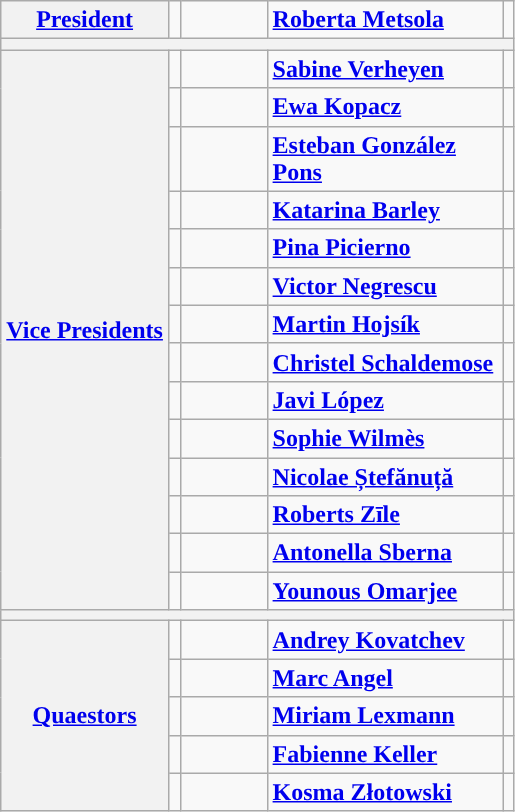<table class="wikitable">
<tr>
<th><strong><a href='#'>President</a></strong></th>
<td style="width:1px;" style="background-color:"></td>
<td style="width:50px;"><strong></strong></td>
<td style="width:150px;"><strong><a href='#'>Roberta Metsola</a></strong></td>
<td></td>
</tr>
<tr>
<th colspan=5></th>
</tr>
<tr>
<th rowspan=14><strong><a href='#'>Vice Presidents</a></strong></th>
<td style="background-color:"></td>
<td><strong></strong></td>
<td><strong><a href='#'>Sabine Verheyen</a></strong></td>
<td></td>
</tr>
<tr>
<td style="background-color:"></td>
<td><strong></strong></td>
<td><strong><a href='#'>Ewa Kopacz</a></strong></td>
<td></td>
</tr>
<tr>
<td style="background-color:"></td>
<td><strong></strong></td>
<td><strong><a href='#'>Esteban González Pons</a></strong></td>
<td></td>
</tr>
<tr>
<td style="background-color:"></td>
<td><strong></strong></td>
<td><strong><a href='#'>Katarina Barley</a></strong></td>
<td></td>
</tr>
<tr>
<td style="background-color:"></td>
<td><strong></strong></td>
<td><strong><a href='#'>Pina Picierno</a></strong></td>
<td></td>
</tr>
<tr>
<td style="background-color:"></td>
<td><strong></strong></td>
<td><strong><a href='#'>Victor Negrescu</a></strong></td>
<td></td>
</tr>
<tr>
<td style="background-color:"></td>
<td><strong></strong></td>
<td><strong><a href='#'>Martin Hojsík</a></strong></td>
<td></td>
</tr>
<tr>
<td style="background-color:"></td>
<td><strong></strong></td>
<td><strong><a href='#'>Christel Schaldemose</a></strong></td>
<td></td>
</tr>
<tr>
<td style="background-color:"></td>
<td><strong></strong></td>
<td><strong><a href='#'>Javi López</a></strong></td>
<td></td>
</tr>
<tr>
<td style="background-color:"></td>
<td><strong></strong></td>
<td><strong><a href='#'>Sophie Wilmès</a></strong></td>
<td></td>
</tr>
<tr>
<td style="background-color:"></td>
<td><strong></strong></td>
<td><strong><a href='#'>Nicolae Ștefănuță</a></strong></td>
<td></td>
</tr>
<tr>
<td style="background:"></td>
<td><strong></strong></td>
<td><strong><a href='#'>Roberts Zīle</a></strong></td>
<td></td>
</tr>
<tr>
<td style="background:"></td>
<td><strong></strong></td>
<td><strong><a href='#'>Antonella Sberna</a></strong></td>
<td></td>
</tr>
<tr>
<td style="background-color:"></td>
<td><strong></strong></td>
<td><strong><a href='#'>Younous Omarjee</a></strong></td>
<td></td>
</tr>
<tr>
<th colspan=5></th>
</tr>
<tr>
<th rowspan=5><strong><a href='#'>Quaestors</a></strong></th>
<td style="background-color:"></td>
<td><strong></strong></td>
<td><strong><a href='#'>Andrey Kovatchev</a></strong></td>
<td></td>
</tr>
<tr>
<td style="background-color:"></td>
<td><strong></strong></td>
<td><strong><a href='#'>Marc Angel</a></strong></td>
<td></td>
</tr>
<tr>
<td style="background-color:"></td>
<td><strong></strong></td>
<td><strong><a href='#'>Miriam Lexmann</a></strong></td>
<td></td>
</tr>
<tr>
<td style="background-color:"></td>
<td><strong></strong></td>
<td><strong><a href='#'>Fabienne Keller</a></strong></td>
<td></td>
</tr>
<tr>
<td style="background:"></td>
<td><strong></strong></td>
<td><strong><a href='#'>Kosma Złotowski</a></strong></td>
<td></td>
</tr>
</table>
